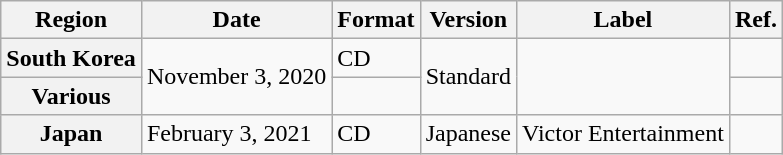<table class="wikitable plainrowheaders">
<tr>
<th>Region</th>
<th>Date</th>
<th>Format</th>
<th>Version</th>
<th>Label</th>
<th>Ref.</th>
</tr>
<tr>
<th scope="row">South Korea</th>
<td rowspan="2">November 3, 2020</td>
<td>CD</td>
<td rowspan="2">Standard</td>
<td rowspan="2"></td>
<td></td>
</tr>
<tr>
<th scope="row">Various</th>
<td></td>
<td></td>
</tr>
<tr>
<th scope="row">Japan</th>
<td>February 3, 2021</td>
<td>CD</td>
<td>Japanese</td>
<td>Victor Entertainment</td>
<td></td>
</tr>
</table>
